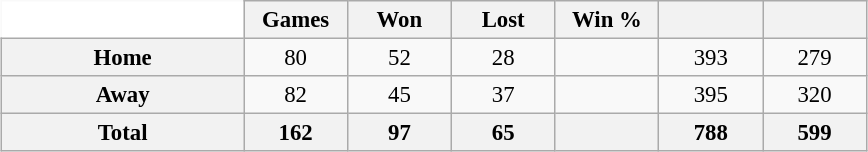<table class="wikitable" style="font-size:95%; text-align:center; width:38em; border:0;margin:0.5em auto;">
<tr>
<td width="28%" style="background:#fff;border:0;"></td>
<th width="12%">Games</th>
<th width="12%">Won</th>
<th width="12%">Lost</th>
<th width="12%">Win %</th>
<th width="12%"></th>
<th width="12%"></th>
</tr>
<tr>
<th>Home</th>
<td>80</td>
<td>52</td>
<td>28</td>
<td></td>
<td>393</td>
<td>279</td>
</tr>
<tr>
<th>Away</th>
<td>82</td>
<td>45</td>
<td>37</td>
<td></td>
<td>395</td>
<td>320</td>
</tr>
<tr>
<th>Total</th>
<th>162</th>
<th>97</th>
<th>65</th>
<th></th>
<th>788</th>
<th>599</th>
</tr>
</table>
